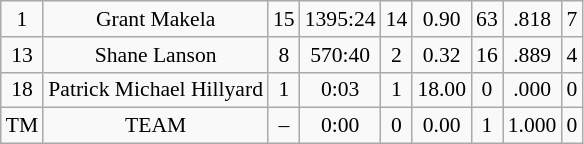<table class="wikitable sortable"  style="text-align:center; font-size:90%; ">
<tr>
<td>1</td>
<td>Grant Makela</td>
<td>15</td>
<td>1395:24</td>
<td>14</td>
<td>0.90</td>
<td>63</td>
<td>.818</td>
<td>7</td>
</tr>
<tr>
<td>13</td>
<td>Shane Lanson</td>
<td>8</td>
<td>570:40</td>
<td>2</td>
<td>0.32</td>
<td>16</td>
<td>.889</td>
<td>4</td>
</tr>
<tr>
<td>18</td>
<td>Patrick Michael Hillyard</td>
<td>1</td>
<td>0:03</td>
<td>1</td>
<td>18.00</td>
<td>0</td>
<td>.000</td>
<td>0</td>
</tr>
<tr>
<td>TM</td>
<td>TEAM</td>
<td>–</td>
<td>0:00</td>
<td>0</td>
<td>0.00</td>
<td>1</td>
<td>1.000</td>
<td>0</td>
</tr>
</table>
